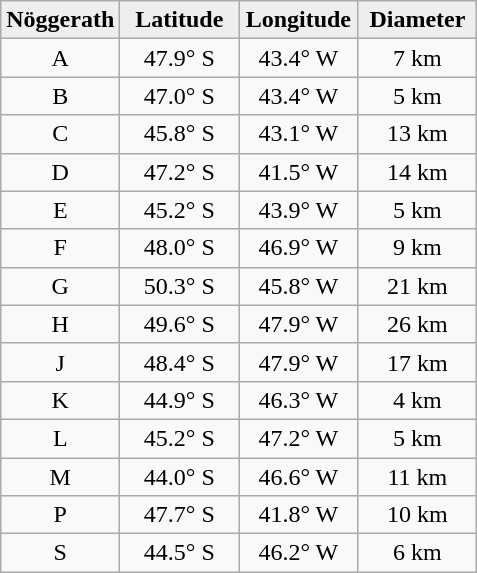<table class="wikitable">
<tr>
<th width="25%" style="background:#eeeeee;">Nöggerath</th>
<th width="25%" style="background:#eeeeee;">Latitude</th>
<th width="25%" style="background:#eeeeee;">Longitude</th>
<th width="25%" style="background:#eeeeee;">Diameter</th>
</tr>
<tr>
<td align="center">A</td>
<td align="center">47.9° S</td>
<td align="center">43.4° W</td>
<td align="center">7 km</td>
</tr>
<tr>
<td align="center">B</td>
<td align="center">47.0° S</td>
<td align="center">43.4° W</td>
<td align="center">5 km</td>
</tr>
<tr>
<td align="center">C</td>
<td align="center">45.8° S</td>
<td align="center">43.1° W</td>
<td align="center">13 km</td>
</tr>
<tr>
<td align="center">D</td>
<td align="center">47.2° S</td>
<td align="center">41.5° W</td>
<td align="center">14 km</td>
</tr>
<tr>
<td align="center">E</td>
<td align="center">45.2° S</td>
<td align="center">43.9° W</td>
<td align="center">5 km</td>
</tr>
<tr>
<td align="center">F</td>
<td align="center">48.0° S</td>
<td align="center">46.9° W</td>
<td align="center">9 km</td>
</tr>
<tr>
<td align="center">G</td>
<td align="center">50.3° S</td>
<td align="center">45.8° W</td>
<td align="center">21 km</td>
</tr>
<tr>
<td align="center">H</td>
<td align="center">49.6° S</td>
<td align="center">47.9° W</td>
<td align="center">26 km</td>
</tr>
<tr>
<td align="center">J</td>
<td align="center">48.4° S</td>
<td align="center">47.9° W</td>
<td align="center">17 km</td>
</tr>
<tr>
<td align="center">K</td>
<td align="center">44.9° S</td>
<td align="center">46.3° W</td>
<td align="center">4 km</td>
</tr>
<tr>
<td align="center">L</td>
<td align="center">45.2° S</td>
<td align="center">47.2° W</td>
<td align="center">5 km</td>
</tr>
<tr>
<td align="center">M</td>
<td align="center">44.0° S</td>
<td align="center">46.6° W</td>
<td align="center">11 km</td>
</tr>
<tr>
<td align="center">P</td>
<td align="center">47.7° S</td>
<td align="center">41.8° W</td>
<td align="center">10 km</td>
</tr>
<tr>
<td align="center">S</td>
<td align="center">44.5° S</td>
<td align="center">46.2° W</td>
<td align="center">6 km</td>
</tr>
</table>
